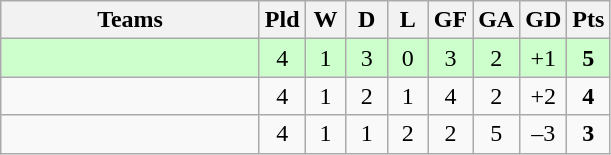<table class="wikitable" style="text-align: center;">
<tr>
<th width=165>Teams</th>
<th width=20>Pld</th>
<th width=20>W</th>
<th width=20>D</th>
<th width=20>L</th>
<th width=20>GF</th>
<th width=20>GA</th>
<th width=20>GD</th>
<th width=20>Pts</th>
</tr>
<tr align=center style="background:#ccffcc;">
<td style="text-align:left;"></td>
<td>4</td>
<td>1</td>
<td>3</td>
<td>0</td>
<td>3</td>
<td>2</td>
<td>+1</td>
<td><strong>5</strong></td>
</tr>
<tr align=center>
<td style="text-align:left;"></td>
<td>4</td>
<td>1</td>
<td>2</td>
<td>1</td>
<td>4</td>
<td>2</td>
<td>+2</td>
<td><strong>4</strong></td>
</tr>
<tr align=center>
<td style="text-align:left;"></td>
<td>4</td>
<td>1</td>
<td>1</td>
<td>2</td>
<td>2</td>
<td>5</td>
<td>–3</td>
<td><strong>3</strong></td>
</tr>
</table>
